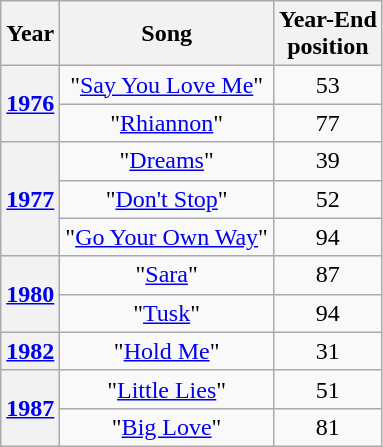<table class="wikitable plainrowheaders" style="text-align:center;" border="1">
<tr>
<th>Year</th>
<th>Song</th>
<th>Year-End<br>position</th>
</tr>
<tr>
<th scope="row" rowspan="2"><a href='#'>1976</a></th>
<td>"<a href='#'>Say You Love Me</a>"</td>
<td>53</td>
</tr>
<tr>
<td>"<a href='#'>Rhiannon</a>"</td>
<td>77</td>
</tr>
<tr>
<th scope="row" rowspan="3"><a href='#'>1977</a></th>
<td>"<a href='#'>Dreams</a>"</td>
<td>39</td>
</tr>
<tr>
<td>"<a href='#'>Don't Stop</a>"</td>
<td>52</td>
</tr>
<tr>
<td>"<a href='#'>Go Your Own Way</a>"</td>
<td>94</td>
</tr>
<tr>
<th scope="row" rowspan="2"><a href='#'>1980</a></th>
<td>"<a href='#'>Sara</a>"</td>
<td>87</td>
</tr>
<tr>
<td>"<a href='#'>Tusk</a>"</td>
<td>94</td>
</tr>
<tr>
<th scope="row"><a href='#'>1982</a></th>
<td>"<a href='#'>Hold Me</a>"</td>
<td>31</td>
</tr>
<tr>
<th scope="row" rowspan="2"><a href='#'>1987</a></th>
<td>"<a href='#'>Little Lies</a>"</td>
<td>51</td>
</tr>
<tr>
<td>"<a href='#'>Big Love</a>"</td>
<td>81</td>
</tr>
</table>
